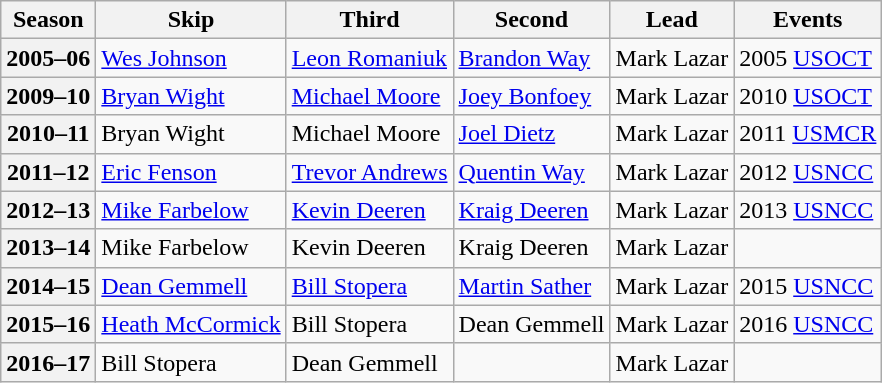<table class="wikitable">
<tr>
<th scope="col">Season</th>
<th scope="col">Skip</th>
<th scope="col">Third</th>
<th scope="col">Second</th>
<th scope="col">Lead</th>
<th scope="col">Events</th>
</tr>
<tr>
<th scope="row">2005–06</th>
<td><a href='#'>Wes Johnson</a></td>
<td><a href='#'>Leon Romaniuk</a></td>
<td><a href='#'>Brandon Way</a></td>
<td>Mark Lazar</td>
<td>2005 <a href='#'>USOCT</a></td>
</tr>
<tr>
<th scope="row">2009–10</th>
<td><a href='#'>Bryan Wight</a></td>
<td><a href='#'>Michael Moore</a></td>
<td><a href='#'>Joey Bonfoey</a></td>
<td>Mark Lazar</td>
<td>2010 <a href='#'>USOCT</a></td>
</tr>
<tr>
<th scope="row">2010–11</th>
<td>Bryan Wight</td>
<td>Michael Moore</td>
<td><a href='#'>Joel Dietz</a></td>
<td>Mark Lazar</td>
<td>2011 <a href='#'>USMCR</a></td>
</tr>
<tr>
<th scope="row">2011–12</th>
<td><a href='#'>Eric Fenson</a></td>
<td><a href='#'>Trevor Andrews</a></td>
<td><a href='#'>Quentin Way</a></td>
<td>Mark Lazar</td>
<td>2012 <a href='#'>USNCC</a></td>
</tr>
<tr>
<th scope="row">2012–13</th>
<td><a href='#'>Mike Farbelow</a></td>
<td><a href='#'>Kevin Deeren</a></td>
<td><a href='#'>Kraig Deeren</a></td>
<td>Mark Lazar</td>
<td>2013 <a href='#'>USNCC</a></td>
</tr>
<tr>
<th scope="row">2013–14</th>
<td>Mike Farbelow</td>
<td>Kevin Deeren</td>
<td>Kraig Deeren</td>
<td>Mark Lazar</td>
<td></td>
</tr>
<tr>
<th scope="row">2014–15</th>
<td><a href='#'>Dean Gemmell</a></td>
<td><a href='#'>Bill Stopera</a></td>
<td><a href='#'>Martin Sather</a></td>
<td>Mark Lazar</td>
<td>2015 <a href='#'>USNCC</a></td>
</tr>
<tr>
<th scope="row">2015–16</th>
<td><a href='#'>Heath McCormick</a></td>
<td>Bill Stopera</td>
<td>Dean Gemmell</td>
<td>Mark Lazar</td>
<td>2016 <a href='#'>USNCC</a></td>
</tr>
<tr>
<th scope="row">2016–17</th>
<td>Bill Stopera</td>
<td>Dean Gemmell</td>
<td></td>
<td>Mark Lazar</td>
<td></td>
</tr>
</table>
